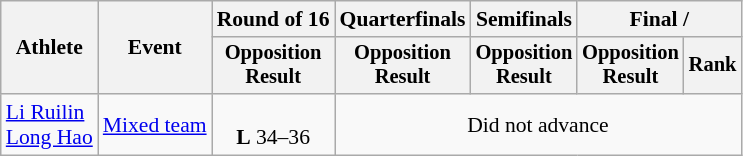<table class="wikitable" style="font-size:90%">
<tr>
<th rowspan="2">Athlete</th>
<th rowspan="2">Event</th>
<th>Round of 16</th>
<th>Quarterfinals</th>
<th>Semifinals</th>
<th colspan=2>Final / </th>
</tr>
<tr style="font-size:95%">
<th>Opposition<br>Result</th>
<th>Opposition<br>Result</th>
<th>Opposition<br>Result</th>
<th>Opposition<br>Result</th>
<th>Rank</th>
</tr>
<tr align=center>
<td align=left><a href='#'>Li Ruilin</a><br><a href='#'>Long Hao</a></td>
<td align=left><a href='#'>Mixed team</a></td>
<td><br><strong>L</strong> 34–36</td>
<td colspan=4>Did not advance</td>
</tr>
</table>
